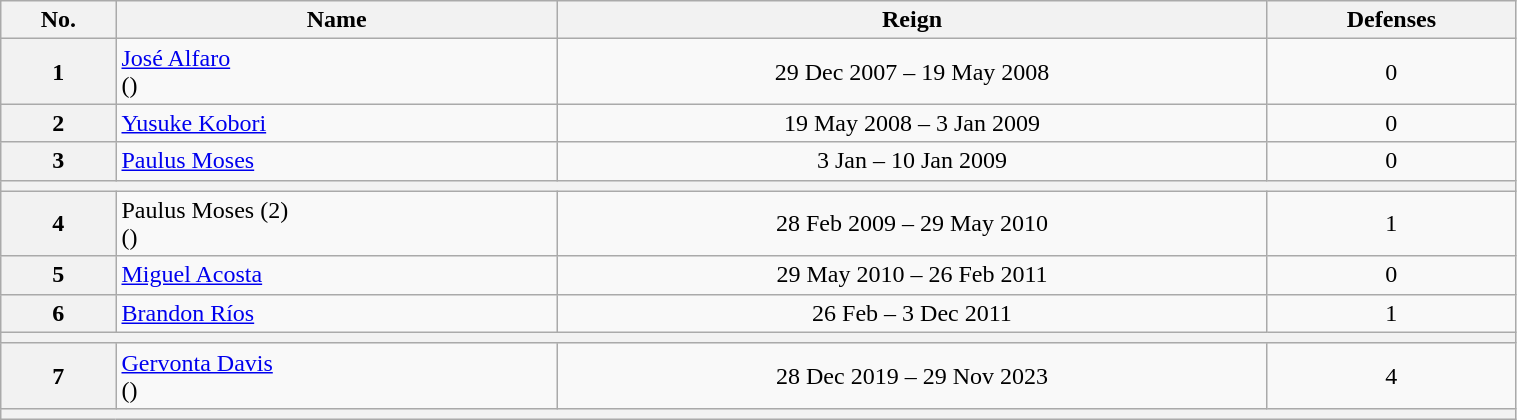<table class="wikitable sortable" style="width:80%">
<tr>
<th>No.</th>
<th>Name</th>
<th>Reign</th>
<th>Defenses</th>
</tr>
<tr align=center>
<th>1</th>
<td align=left><a href='#'>José Alfaro</a><br>()</td>
<td>29 Dec 2007 – 19 May 2008</td>
<td>0</td>
</tr>
<tr align=center>
<th>2</th>
<td align=left><a href='#'>Yusuke Kobori</a></td>
<td>19 May 2008 – 3 Jan 2009</td>
<td>0</td>
</tr>
<tr align=center>
<th>3</th>
<td align=left><a href='#'>Paulus Moses</a></td>
<td>3 Jan – 10 Jan 2009</td>
<td>0</td>
</tr>
<tr align=center>
<th colspan=4></th>
</tr>
<tr align=center>
<th>4</th>
<td align=left>Paulus Moses (2)<br>()</td>
<td>28 Feb 2009 – 29 May 2010</td>
<td>1</td>
</tr>
<tr align=center>
<th>5</th>
<td align=left><a href='#'>Miguel Acosta</a></td>
<td>29 May 2010 – 26 Feb 2011</td>
<td>0</td>
</tr>
<tr align=center>
<th>6</th>
<td align=left><a href='#'>Brandon Ríos</a></td>
<td>26 Feb – 3 Dec 2011</td>
<td>1</td>
</tr>
<tr align=center>
<th colspan="4"></th>
</tr>
<tr align=center>
<th>7</th>
<td align=left><a href='#'>Gervonta Davis</a><br>()</td>
<td>28 Dec 2019 – 29 Nov 2023</td>
<td>4</td>
</tr>
<tr align=center>
<th colspan=4></th>
</tr>
</table>
